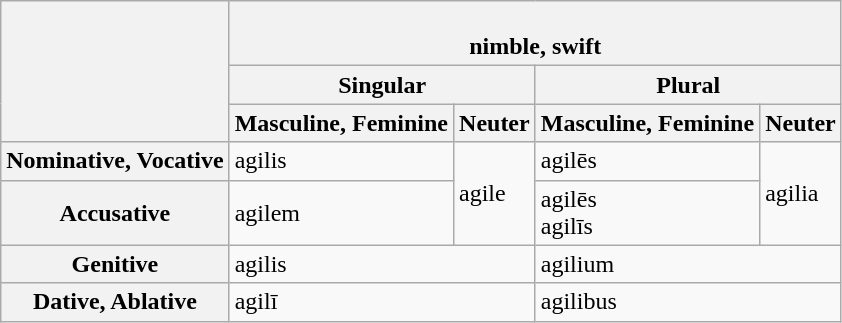<table class="wikitable">
<tr>
<th rowspan="3"></th>
<th colspan="4"><br>nimble, swift</th>
</tr>
<tr>
<th colspan="2">Singular</th>
<th colspan="2">Plural</th>
</tr>
<tr>
<th>Masculine, Feminine</th>
<th>Neuter</th>
<th>Masculine, Feminine</th>
<th>Neuter</th>
</tr>
<tr>
<th>Nominative, Vocative</th>
<td>agilis</td>
<td rowspan="2">agile</td>
<td>agilēs</td>
<td rowspan="2">agilia</td>
</tr>
<tr>
<th>Accusative</th>
<td>agilem</td>
<td>agilēs<br>agilīs</td>
</tr>
<tr>
<th>Genitive</th>
<td colspan="2">agilis</td>
<td colspan="2">agilium</td>
</tr>
<tr>
<th>Dative, Ablative</th>
<td colspan="2">agilī</td>
<td colspan="2">agilibus</td>
</tr>
</table>
